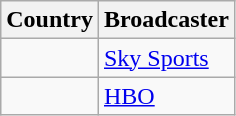<table class="wikitable">
<tr>
<th align=center>Country</th>
<th align=center>Broadcaster</th>
</tr>
<tr>
<td></td>
<td><a href='#'>Sky Sports</a></td>
</tr>
<tr>
<td></td>
<td><a href='#'>HBO</a></td>
</tr>
</table>
